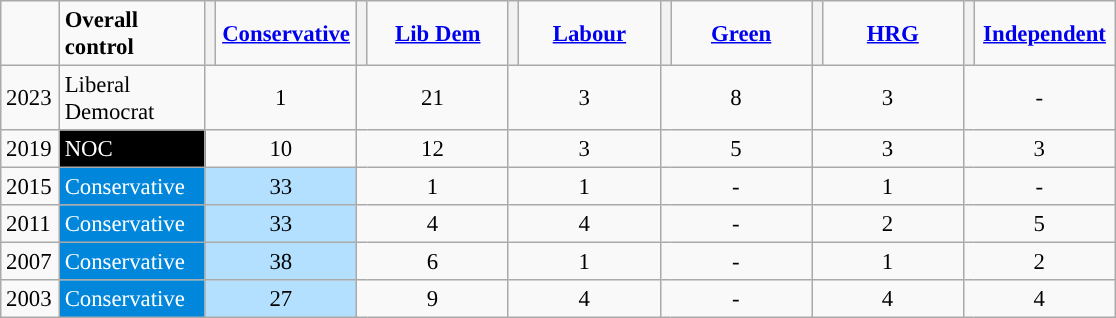<table class="wikitable" style="text-align:left; padding-left:1em; font-size: 95%">
<tr>
<td width=32></td>
<td width=90><strong>Overall control</strong></td>
<th style="background-color: "></th>
<td width=87 align="center"><strong><a href='#'>Conservative</a></strong></td>
<th style="background-color: "></th>
<td width=87 align="center"><strong><a href='#'>Lib Dem</a></strong></td>
<th style="background-color: "></th>
<td width=87 align="center"><strong><a href='#'>Labour</a></strong></td>
<th style="background-color: "></th>
<td width=87 align="center"><strong><a href='#'>Green</a></strong></td>
<th style="background-color: "></th>
<td width=87 align="center"><strong><a href='#'>HRG</a></strong></td>
<th style="background-color: "></th>
<td width=87 align="center"><strong><a href='#'>Independent</a></strong></td>
</tr>
<tr>
<td>2023</td>
<td style="background:">Liberal Democrat</td>
<td colspan=2 align="center">1</td>
<td colspan=2 align="center">21</td>
<td colspan=2 align="center">3</td>
<td colspan=2 align="center">8</td>
<td colspan=2 align="center">3</td>
<td colspan=2 align="center">-</td>
</tr>
<tr>
<td>2019</td>
<td style="background:black; color:white">NOC</td>
<td colspan=2 align="center">10</td>
<td colspan=2 align="center">12</td>
<td colspan=2 align="center">3</td>
<td colspan=2 align="center">5</td>
<td colspan=2 align="center">3</td>
<td colspan=2 align="center">3</td>
</tr>
<tr>
<td>2015</td>
<td style="background:#0087DC; color:white">Conservative</td>
<td colspan=2 align="center" style="background:#B3E0FF">33</td>
<td colspan=2 align="center">1</td>
<td colspan=2 align="center">1</td>
<td colspan=2 align="center">-</td>
<td colspan=2 align="center">1</td>
<td colspan=2 align="center">-</td>
</tr>
<tr>
<td>2011</td>
<td style="background:#0087DC; color:white">Conservative</td>
<td colspan=2 align="center" style="background:#B3E0FF">33</td>
<td colspan=2 align="center">4</td>
<td colspan=2 align="center">4</td>
<td colspan=2 align="center">-</td>
<td colspan=2 align="center">2</td>
<td colspan=2 align="center">5</td>
</tr>
<tr>
<td>2007</td>
<td style="background:#0087DC; color:white">Conservative</td>
<td colspan=2 align="center" style="background:#B3E0FF">38</td>
<td colspan=2 align="center">6</td>
<td colspan=2 align="center">1</td>
<td colspan=2 align="center">-</td>
<td colspan=2 align="center">1</td>
<td colspan=2 align="center">2</td>
</tr>
<tr>
<td>2003</td>
<td style="background:#0087DC; color:white">Conservative</td>
<td colspan=2 align="center" style="background:#B3E0FF">27</td>
<td colspan=2 align="center">9</td>
<td colspan=2 align="center">4</td>
<td colspan=2 align="center">-</td>
<td colspan=2 align="center">4</td>
<td colspan=2 align="center">4</td>
</tr>
</table>
